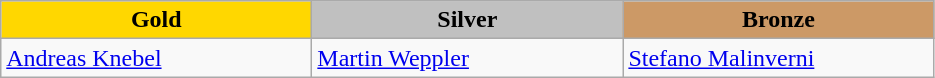<table class="wikitable" style="text-align:left">
<tr align="center">
<td width=200 bgcolor=gold><strong>Gold</strong></td>
<td width=200 bgcolor=silver><strong>Silver</strong></td>
<td width=200 bgcolor=CC9966><strong>Bronze</strong></td>
</tr>
<tr>
<td><a href='#'>Andreas Knebel</a><br><em></em></td>
<td><a href='#'>Martin Weppler</a><br><em></em></td>
<td><a href='#'>Stefano Malinverni</a><br><em></em></td>
</tr>
</table>
